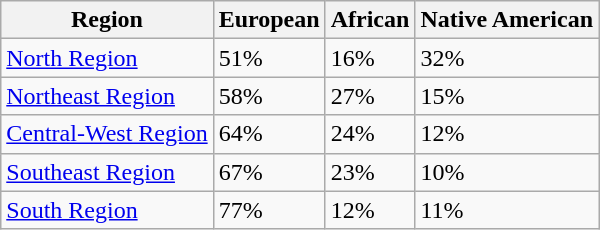<table class="wikitable">
<tr>
<th><strong>Region</strong></th>
<th><strong>European</strong></th>
<th><strong>African</strong></th>
<th><strong>Native American</strong></th>
</tr>
<tr>
<td><a href='#'>North Region</a></td>
<td>51%</td>
<td>16%</td>
<td>32%</td>
</tr>
<tr>
<td><a href='#'>Northeast Region</a></td>
<td>58%</td>
<td>27%</td>
<td>15%</td>
</tr>
<tr>
<td><a href='#'>Central-West Region</a></td>
<td>64%</td>
<td>24%</td>
<td>12%</td>
</tr>
<tr>
<td><a href='#'>Southeast Region</a></td>
<td>67%</td>
<td>23%</td>
<td>10%</td>
</tr>
<tr>
<td><a href='#'>South Region</a></td>
<td>77%</td>
<td>12%</td>
<td>11%</td>
</tr>
</table>
